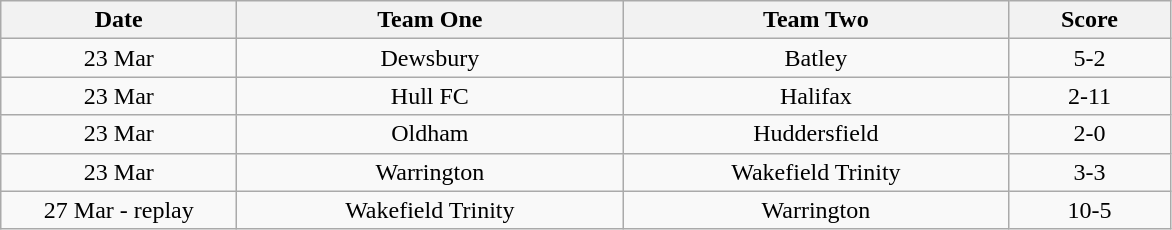<table class="wikitable" style="text-align: center">
<tr>
<th width=150>Date</th>
<th width=250>Team One</th>
<th width=250>Team Two</th>
<th width=100>Score</th>
</tr>
<tr>
<td>23 Mar</td>
<td>Dewsbury</td>
<td>Batley</td>
<td>5-2</td>
</tr>
<tr>
<td>23 Mar</td>
<td>Hull FC</td>
<td>Halifax</td>
<td>2-11</td>
</tr>
<tr>
<td>23 Mar</td>
<td>Oldham</td>
<td>Huddersfield</td>
<td>2-0</td>
</tr>
<tr>
<td>23 Mar</td>
<td>Warrington</td>
<td>Wakefield Trinity</td>
<td>3-3</td>
</tr>
<tr>
<td>27 Mar - replay</td>
<td>Wakefield Trinity</td>
<td>Warrington</td>
<td>10-5</td>
</tr>
</table>
